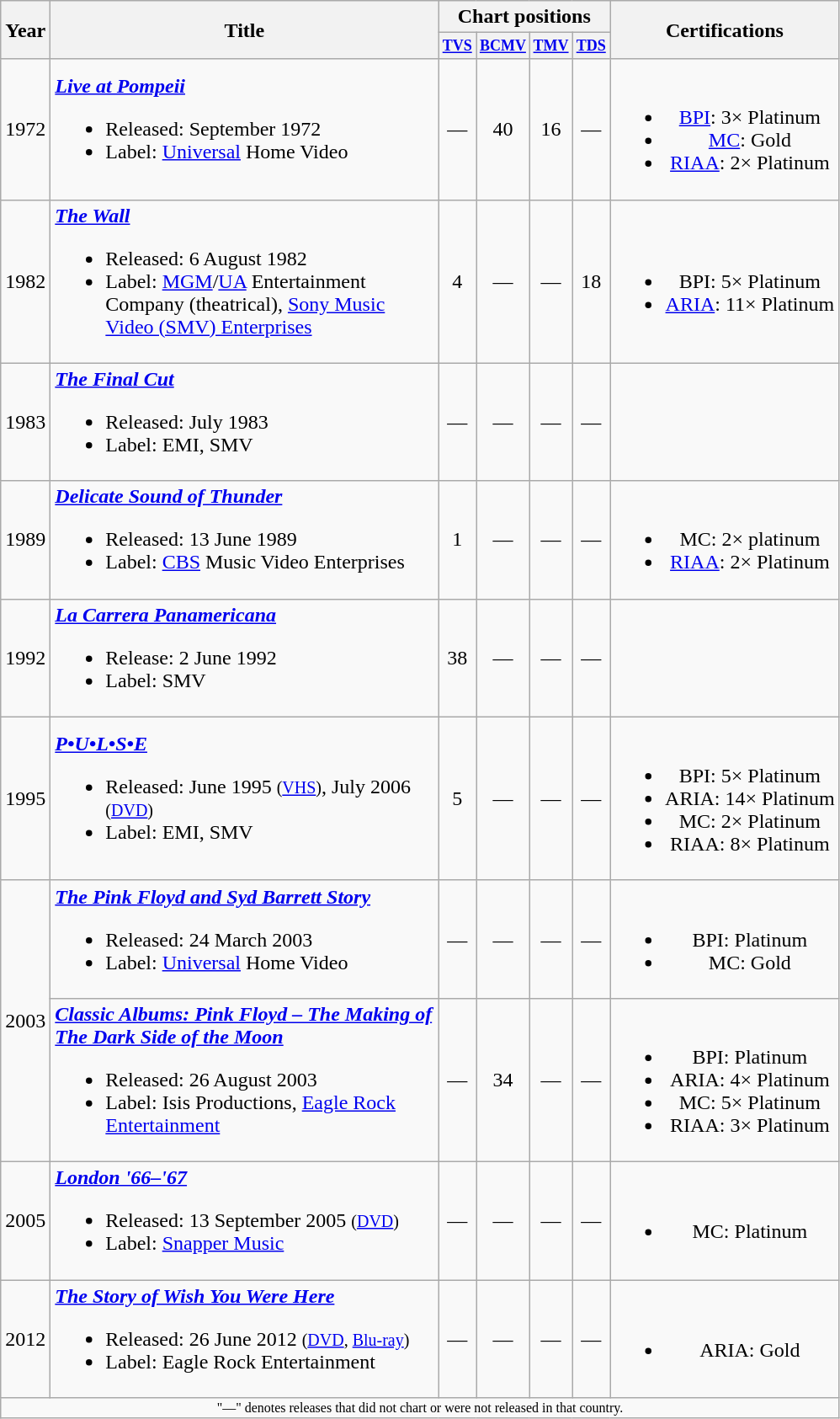<table class="wikitable">
<tr>
<th rowspan="2">Year</th>
<th rowspan="2" width="300">Title</th>
<th colspan="4">Chart positions</th>
<th rowspan="2">Certifications</th>
</tr>
<tr>
<th style="width:2em;font-size:75%"><a href='#'>TVS</a><br></th>
<th style="width:2em;font-size:75%"><a href='#'>BCMV</a><br></th>
<th style="width:2em;font-size:75%"><a href='#'>TMV</a><br></th>
<th style="width:2em;font-size:75%"><a href='#'>TDS</a><br></th>
</tr>
<tr>
<td align="center">1972</td>
<td align="left"><strong><em><a href='#'>Live at Pompeii</a></em></strong><br><ul><li>Released: September 1972</li><li>Label: <a href='#'>Universal</a> Home Video</li></ul></td>
<td align="center">—</td>
<td align="center">40</td>
<td align="center">16</td>
<td align="center">—</td>
<td align="center"><br><ul><li><a href='#'>BPI</a>: 3× Platinum</li><li><a href='#'>MC</a>: Gold</li><li><a href='#'>RIAA</a>: 2× Platinum</li></ul></td>
</tr>
<tr>
<td align="center">1982</td>
<td align="left"><strong><em><a href='#'>The Wall</a></em></strong><br><ul><li>Released: 6 August 1982</li><li>Label: <a href='#'>MGM</a>/<a href='#'>UA</a> Entertainment Company (theatrical), <a href='#'>Sony Music Video (SMV) Enterprises</a></li></ul></td>
<td align="center">4</td>
<td align="center">—</td>
<td align="center">—</td>
<td align="center">18</td>
<td align="center"><br><ul><li>BPI: 5× Platinum</li><li><a href='#'>ARIA</a>: 11× Platinum</li></ul></td>
</tr>
<tr>
<td align="center">1983</td>
<td align="left"><strong><em><a href='#'>The Final Cut</a></em></strong><br><ul><li>Released: July 1983</li><li>Label: EMI, SMV</li></ul></td>
<td align="center">—</td>
<td align="center">—</td>
<td align="center">—</td>
<td align="center">—</td>
<td align="center"></td>
</tr>
<tr>
<td align="center">1989</td>
<td align="left"><strong><em><a href='#'>Delicate Sound of Thunder</a></em></strong><br><ul><li>Released: 13 June 1989</li><li>Label: <a href='#'>CBS</a> Music Video Enterprises</li></ul></td>
<td align="center">1</td>
<td align="center">—</td>
<td align="center">—</td>
<td align="center">—</td>
<td align="center"><br><ul><li>MC: 2× platinum</li><li><a href='#'>RIAA</a>: 2× Platinum</li></ul></td>
</tr>
<tr>
<td align="center">1992</td>
<td align="left"><strong><em><a href='#'>La Carrera Panamericana</a></em></strong><br><ul><li>Release: 2 June 1992</li><li>Label: SMV</li></ul></td>
<td align="center">38</td>
<td align="center">—</td>
<td align="center">—</td>
<td align="center">—</td>
<td align="center"></td>
</tr>
<tr>
<td align="center">1995</td>
<td align="left"><strong><em><a href='#'>P•U•L•S•E</a></em></strong><br><ul><li>Released: June 1995 <small>(<a href='#'>VHS</a>)</small>, July 2006 <small>(<a href='#'>DVD</a>)</small></li><li>Label: EMI, SMV</li></ul></td>
<td align="center">5</td>
<td align="center">—</td>
<td align="center">—</td>
<td align="center">—</td>
<td align="center"><br><ul><li>BPI: 5× Platinum</li><li>ARIA: 14× Platinum</li><li>MC: 2× Platinum</li><li>RIAA: 8× Platinum</li></ul></td>
</tr>
<tr>
<td align="center" rowspan=2>2003</td>
<td align="left"><strong><em><a href='#'>The Pink Floyd and Syd Barrett Story</a></em></strong><br><ul><li>Released: 24 March 2003</li><li>Label: <a href='#'>Universal</a> Home Video</li></ul></td>
<td align="center">—</td>
<td align="center">—</td>
<td align="center">—</td>
<td align="center">—</td>
<td align="center"><br><ul><li>BPI: Platinum</li><li>MC: Gold</li></ul></td>
</tr>
<tr>
<td align="left"><strong><em><a href='#'>Classic Albums: Pink Floyd – The Making of The Dark Side of the Moon</a></em></strong><br><ul><li>Released: 26 August 2003</li><li>Label: Isis Productions, <a href='#'>Eagle Rock Entertainment</a></li></ul></td>
<td align="center">—</td>
<td align="center">34</td>
<td align="center">—</td>
<td align="center">—</td>
<td align="center"><br><ul><li>BPI: Platinum</li><li>ARIA: 4× Platinum</li><li>MC: 5× Platinum</li><li>RIAA: 3× Platinum</li></ul></td>
</tr>
<tr>
<td align="center">2005</td>
<td align="left"><strong><em><a href='#'>London '66–'67</a></em></strong><br><ul><li>Released: 13 September 2005 <small>(<a href='#'>DVD</a>)</small></li><li>Label: <a href='#'>Snapper Music</a></li></ul></td>
<td align="center">—</td>
<td align="center">—</td>
<td align="center">—</td>
<td align="center">—</td>
<td align="center"><br><ul><li>MC: Platinum</li></ul></td>
</tr>
<tr>
<td align="center">2012</td>
<td align="left"><strong><em><a href='#'>The Story of Wish You Were Here</a></em></strong><br><ul><li>Released: 26 June 2012 <small>(<a href='#'>DVD</a>, <a href='#'>Blu-ray</a>)</small></li><li>Label: Eagle Rock Entertainment</li></ul></td>
<td align="center">—</td>
<td align="center">—</td>
<td align="center">—</td>
<td align="center">—</td>
<td align="center"><br><ul><li>ARIA: Gold</li></ul></td>
</tr>
<tr>
<td align="center" colspan="20" style="font-size: 8pt">"—" denotes releases that did not chart or were not released in that country.</td>
</tr>
</table>
